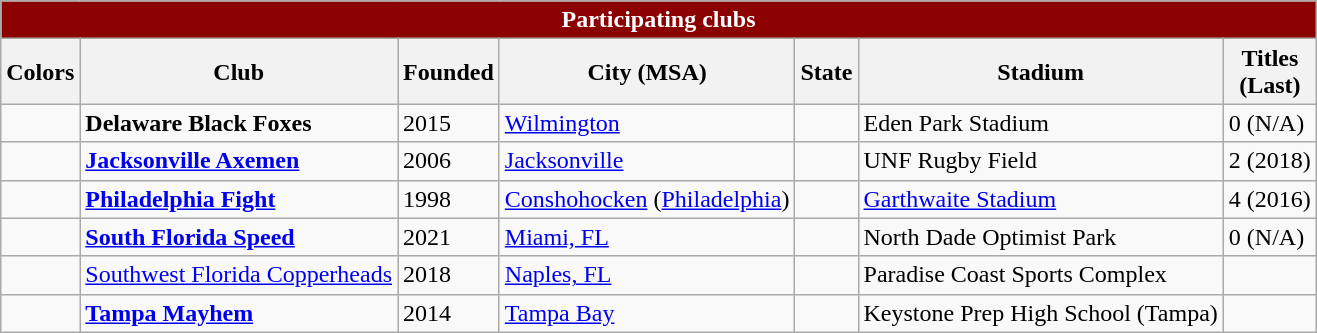<table class="wikitable">
<tr>
<th style="background:darkred; color:white; text-align:center;" colspan="7">Participating clubs</th>
</tr>
<tr>
<th>Colors</th>
<th>Club</th>
<th>Founded</th>
<th>City (MSA)</th>
<th>State</th>
<th>Stadium</th>
<th>Titles<br>(Last)</th>
</tr>
<tr>
<td></td>
<td><strong>Delaware Black Foxes</strong></td>
<td>2015</td>
<td><a href='#'>Wilmington</a></td>
<td></td>
<td>Eden Park Stadium</td>
<td>0 (N/A)</td>
</tr>
<tr>
<td></td>
<td><strong><a href='#'>Jacksonville Axemen</a></strong></td>
<td>2006</td>
<td><a href='#'>Jacksonville</a></td>
<td></td>
<td>UNF Rugby Field</td>
<td>2 (2018)</td>
</tr>
<tr>
<td></td>
<td><strong><a href='#'>Philadelphia Fight</a></strong></td>
<td>1998</td>
<td><a href='#'>Conshohocken</a> (<a href='#'>Philadelphia</a>)</td>
<td></td>
<td><a href='#'>Garthwaite Stadium</a></td>
<td>4 (2016)</td>
</tr>
<tr>
<td></td>
<td><strong><a href='#'>South Florida Speed</a></strong></td>
<td>2021</td>
<td><a href='#'>Miami, FL</a></td>
<td></td>
<td>North Dade Optimist Park</td>
<td>0 (N/A)</td>
</tr>
<tr>
<td></td>
<td><a href='#'>Southwest Florida Copperheads</a></td>
<td>2018</td>
<td><a href='#'>Naples, FL</a></td>
<td></td>
<td>Paradise Coast Sports Complex</td>
<td></td>
</tr>
<tr>
<td></td>
<td><strong><a href='#'>Tampa Mayhem</a></strong></td>
<td>2014</td>
<td><a href='#'>Tampa Bay</a></td>
<td></td>
<td>Keystone Prep High School (Tampa)</td>
<td></td>
</tr>
</table>
